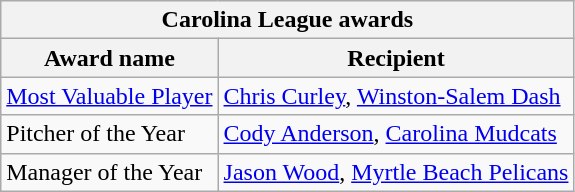<table class="wikitable">
<tr>
<th colspan="2">Carolina League awards</th>
</tr>
<tr>
<th>Award name</th>
<th>Recipient</th>
</tr>
<tr>
<td><a href='#'>Most Valuable Player</a></td>
<td><a href='#'>Chris Curley</a>, <a href='#'>Winston-Salem Dash</a></td>
</tr>
<tr>
<td>Pitcher of the Year</td>
<td><a href='#'>Cody Anderson</a>, <a href='#'>Carolina Mudcats</a></td>
</tr>
<tr>
<td>Manager of the Year</td>
<td><a href='#'>Jason Wood</a>, <a href='#'>Myrtle Beach Pelicans</a></td>
</tr>
</table>
